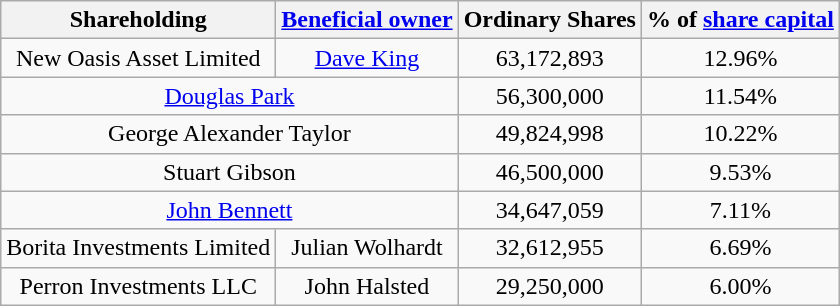<table class="wikitable sortable">
<tr>
<th>Shareholding</th>
<th><a href='#'>Beneficial owner</a></th>
<th>Ordinary Shares</th>
<th>% of <a href='#'>share capital</a></th>
</tr>
<tr>
<td align="center">New Oasis Asset Limited</td>
<td align="center"><a href='#'>Dave King</a></td>
<td align="center">63,172,893</td>
<td align="center">12.96%</td>
</tr>
<tr>
<td colspan="2" align="center"><a href='#'>Douglas Park</a></td>
<td align="center">56,300,000</td>
<td align="center">11.54%</td>
</tr>
<tr>
<td colspan="2" align="center">George Alexander Taylor</td>
<td align="center">49,824,998</td>
<td align="center">10.22%</td>
</tr>
<tr>
<td colspan="2" align="center">Stuart Gibson</td>
<td align="center">46,500,000</td>
<td align="center">9.53%</td>
</tr>
<tr>
<td colspan="2" align="center"><a href='#'>John Bennett</a></td>
<td align="center">34,647,059</td>
<td align="center">7.11%</td>
</tr>
<tr>
<td align="center">Borita Investments Limited</td>
<td align="center">Julian Wolhardt</td>
<td align="center">32,612,955</td>
<td align="center">6.69%</td>
</tr>
<tr>
<td align="center">Perron Investments LLC</td>
<td align="center">John Halsted</td>
<td align="center">29,250,000</td>
<td align="center">6.00%</td>
</tr>
</table>
